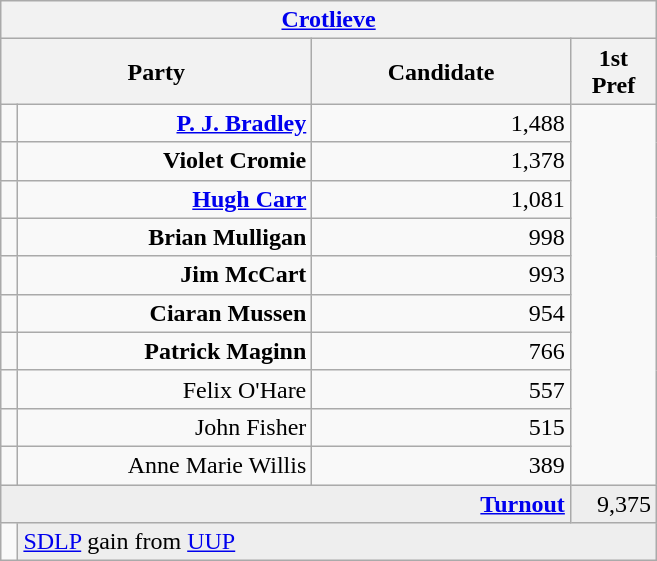<table class="wikitable">
<tr>
<th colspan="4" align="center"><a href='#'>Crotlieve</a></th>
</tr>
<tr>
<th colspan="2" align="center" width=200>Party</th>
<th width=165>Candidate</th>
<th width=50>1st Pref</th>
</tr>
<tr>
<td></td>
<td align="right"><strong><a href='#'>P. J. Bradley</a></strong></td>
<td align="right">1,488</td>
</tr>
<tr>
<td></td>
<td align="right"><strong>Violet Cromie</strong></td>
<td align="right">1,378</td>
</tr>
<tr>
<td></td>
<td align="right"><strong><a href='#'>Hugh Carr</a></strong></td>
<td align="right">1,081</td>
</tr>
<tr>
<td></td>
<td align="right"><strong>Brian Mulligan</strong></td>
<td align="right">998</td>
</tr>
<tr>
<td></td>
<td align="right"><strong>Jim McCart</strong></td>
<td align="right">993</td>
</tr>
<tr>
<td></td>
<td align="right"><strong>Ciaran Mussen</strong></td>
<td align="right">954</td>
</tr>
<tr>
<td></td>
<td align="right"><strong>Patrick Maginn</strong></td>
<td align="right">766</td>
</tr>
<tr>
<td></td>
<td align="right">Felix O'Hare</td>
<td align="right">557</td>
</tr>
<tr>
<td></td>
<td align="right">John Fisher</td>
<td align="right">515</td>
</tr>
<tr>
<td></td>
<td align="right">Anne Marie Willis</td>
<td align="right">389</td>
</tr>
<tr bgcolor="EEEEEE">
<td colspan=3 align="right"><strong><a href='#'>Turnout</a></strong></td>
<td align="right">9,375</td>
</tr>
<tr>
<td bgcolor=></td>
<td colspan=3 bgcolor="EEEEEE"><a href='#'>SDLP</a> gain from <a href='#'>UUP</a></td>
</tr>
</table>
